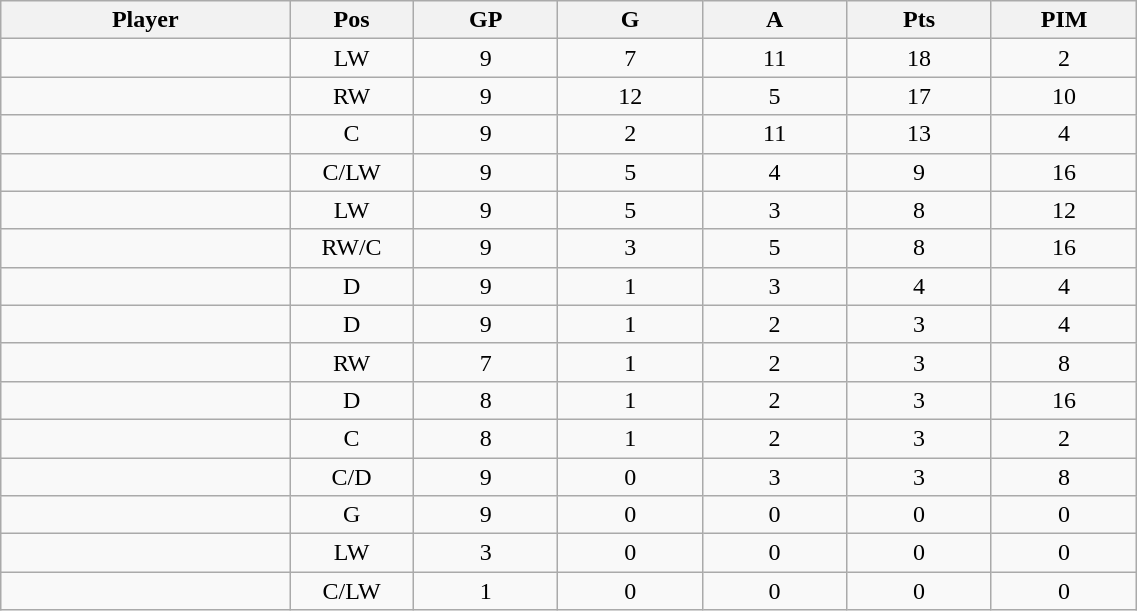<table class="wikitable sortable" width="60%">
<tr ALIGN="center">
<th bgcolor="#DDDDFF" width="10%">Player</th>
<th bgcolor="#DDDDFF" width="3%" title="Position">Pos</th>
<th bgcolor="#DDDDFF" width="5%" title="Games played">GP</th>
<th bgcolor="#DDDDFF" width="5%" title="Goals">G</th>
<th bgcolor="#DDDDFF" width="5%" title="Assists">A</th>
<th bgcolor="#DDDDFF" width="5%" title="Points">Pts</th>
<th bgcolor="#DDDDFF" width="5%" title="Penalties in Minutes">PIM</th>
</tr>
<tr align="center">
<td align="right"></td>
<td>LW</td>
<td>9</td>
<td>7</td>
<td>11</td>
<td>18</td>
<td>2</td>
</tr>
<tr align="center">
<td align="right"></td>
<td>RW</td>
<td>9</td>
<td>12</td>
<td>5</td>
<td>17</td>
<td>10</td>
</tr>
<tr align="center">
<td align="right"></td>
<td>C</td>
<td>9</td>
<td>2</td>
<td>11</td>
<td>13</td>
<td>4</td>
</tr>
<tr align="center">
<td align="right"></td>
<td>C/LW</td>
<td>9</td>
<td>5</td>
<td>4</td>
<td>9</td>
<td>16</td>
</tr>
<tr align="center">
<td align="right"></td>
<td>LW</td>
<td>9</td>
<td>5</td>
<td>3</td>
<td>8</td>
<td>12</td>
</tr>
<tr align="center">
<td align="right"></td>
<td>RW/C</td>
<td>9</td>
<td>3</td>
<td>5</td>
<td>8</td>
<td>16</td>
</tr>
<tr align="center">
<td align="right"></td>
<td>D</td>
<td>9</td>
<td>1</td>
<td>3</td>
<td>4</td>
<td>4</td>
</tr>
<tr align="center">
<td align="right"></td>
<td>D</td>
<td>9</td>
<td>1</td>
<td>2</td>
<td>3</td>
<td>4</td>
</tr>
<tr align="center">
<td align="right"></td>
<td>RW</td>
<td>7</td>
<td>1</td>
<td>2</td>
<td>3</td>
<td>8</td>
</tr>
<tr align="center">
<td align="right"></td>
<td>D</td>
<td>8</td>
<td>1</td>
<td>2</td>
<td>3</td>
<td>16</td>
</tr>
<tr align="center">
<td align="right"></td>
<td>C</td>
<td>8</td>
<td>1</td>
<td>2</td>
<td>3</td>
<td>2</td>
</tr>
<tr align="center">
<td align="right"></td>
<td>C/D</td>
<td>9</td>
<td>0</td>
<td>3</td>
<td>3</td>
<td>8</td>
</tr>
<tr align="center">
<td align="right"></td>
<td>G</td>
<td>9</td>
<td>0</td>
<td>0</td>
<td>0</td>
<td>0</td>
</tr>
<tr align="center">
<td align="right"></td>
<td>LW</td>
<td>3</td>
<td>0</td>
<td>0</td>
<td>0</td>
<td>0</td>
</tr>
<tr align="center">
<td align="right"></td>
<td>C/LW</td>
<td>1</td>
<td>0</td>
<td>0</td>
<td>0</td>
<td>0</td>
</tr>
</table>
